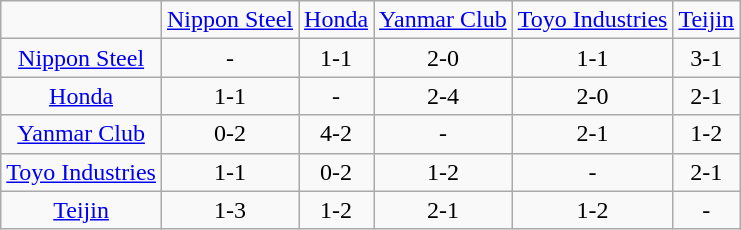<table class="wikitable">
<tr align=center>
<td></td>
<td><a href='#'>Nippon Steel</a></td>
<td><a href='#'>Honda</a></td>
<td><a href='#'>Yanmar Club</a></td>
<td><a href='#'>Toyo Industries</a></td>
<td><a href='#'>Teijin</a></td>
</tr>
<tr align=center>
<td><a href='#'>Nippon Steel</a></td>
<td>-</td>
<td>1-1</td>
<td>2-0</td>
<td>1-1</td>
<td>3-1</td>
</tr>
<tr align=center>
<td><a href='#'>Honda</a></td>
<td>1-1</td>
<td>-</td>
<td>2-4</td>
<td>2-0</td>
<td>2-1</td>
</tr>
<tr align=center>
<td><a href='#'>Yanmar Club</a></td>
<td>0-2</td>
<td>4-2</td>
<td>-</td>
<td>2-1</td>
<td>1-2</td>
</tr>
<tr align=center>
<td><a href='#'>Toyo Industries</a></td>
<td>1-1</td>
<td>0-2</td>
<td>1-2</td>
<td>-</td>
<td>2-1</td>
</tr>
<tr align=center>
<td><a href='#'>Teijin</a></td>
<td>1-3</td>
<td>1-2</td>
<td>2-1</td>
<td>1-2</td>
<td>-</td>
</tr>
</table>
